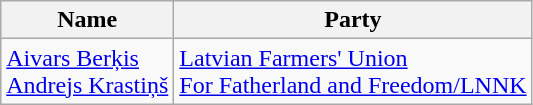<table class="wikitable">
<tr>
<th>Name</th>
<th>Party</th>
</tr>
<tr>
<td><a href='#'>Aivars Berķis</a><br><a href='#'>Andrejs Krastiņš</a></td>
<td><a href='#'>Latvian Farmers' Union</a><br><a href='#'>For Fatherland and Freedom/LNNK</a></td>
</tr>
</table>
